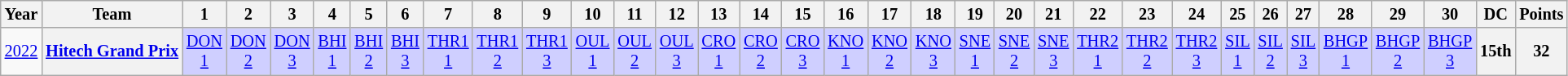<table class="wikitable" style="text-align:center; font-size:85%">
<tr>
<th>Year</th>
<th>Team</th>
<th>1</th>
<th>2</th>
<th>3</th>
<th>4</th>
<th>5</th>
<th>6</th>
<th>7</th>
<th>8</th>
<th>9</th>
<th>10</th>
<th>11</th>
<th>12</th>
<th>13</th>
<th>14</th>
<th>15</th>
<th>16</th>
<th>17</th>
<th>18</th>
<th>19</th>
<th>20</th>
<th>21</th>
<th>22</th>
<th>23</th>
<th>24</th>
<th>25</th>
<th>26</th>
<th>27</th>
<th>28</th>
<th>29</th>
<th>30</th>
<th>DC</th>
<th>Points</th>
</tr>
<tr>
<td><a href='#'>2022</a></td>
<th nowrap><a href='#'>Hitech Grand Prix</a></th>
<td style="background:#CFCFFF;"><a href='#'>DON<br>1</a><br></td>
<td style="background:#CFCFFF;"><a href='#'>DON<br>2</a><br></td>
<td style="background:#CFCFFF;"><a href='#'>DON<br>3</a><br></td>
<td style="background:#CFCFFF;"><a href='#'>BHI<br>1</a><br></td>
<td style="background:#CFCFFF;"><a href='#'>BHI<br>2</a><br></td>
<td style="background:#CFCFFF;"><a href='#'>BHI<br>3</a><br></td>
<td style="background:#CFCFFF;"><a href='#'>THR1<br>1</a><br></td>
<td style="background:#CFCFFF;"><a href='#'>THR1<br>2</a><br></td>
<td style="background:#CFCFFF;"><a href='#'>THR1<br>3</a><br></td>
<td style="background:#CFCFFF;"><a href='#'>OUL<br>1</a><br></td>
<td style="background:#CFCFFF;"><a href='#'>OUL<br>2</a><br></td>
<td style="background:#CFCFFF;"><a href='#'>OUL<br>3</a><br></td>
<td style="background:#CFCFFF;"><a href='#'>CRO<br>1</a><br></td>
<td style="background:#CFCFFF;"><a href='#'>CRO<br>2</a><br></td>
<td style="background:#CFCFFF;"><a href='#'>CRO<br>3</a><br></td>
<td style="background:#CFCFFF;"><a href='#'>KNO<br>1</a><br></td>
<td style="background:#CFCFFF;"><a href='#'>KNO<br>2</a><br></td>
<td style="background:#CFCFFF;"><a href='#'>KNO<br>3</a><br></td>
<td style="background:#CFCFFF;"><a href='#'>SNE<br>1</a><br></td>
<td style="background:#CFCFFF;"><a href='#'>SNE<br>2</a><br></td>
<td style="background:#CFCFFF;"><a href='#'>SNE<br>3</a><br></td>
<td style="background:#CFCFFF;"><a href='#'>THR2<br>1</a><br></td>
<td style="background:#CFCFFF;"><a href='#'>THR2<br>2</a><br></td>
<td style="background:#CFCFFF;"><a href='#'>THR2<br>3</a><br></td>
<td style="background:#CFCFFF;"><a href='#'>SIL<br>1</a><br></td>
<td style="background:#CFCFFF;"><a href='#'>SIL<br>2</a><br></td>
<td style="background:#CFCFFF;"><a href='#'>SIL<br>3</a><br></td>
<td style="background:#CFCFFF;"><a href='#'>BHGP<br>1</a><br></td>
<td style="background:#CFCFFF;"><a href='#'>BHGP<br>2</a><br></td>
<td style="background:#CFCFFF;"><a href='#'>BHGP<br>3</a><br></td>
<th>15th</th>
<th>32</th>
</tr>
</table>
